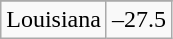<table class="wikitable">
<tr align="center">
</tr>
<tr align="center">
<td>Louisiana</td>
<td>–27.5</td>
</tr>
</table>
